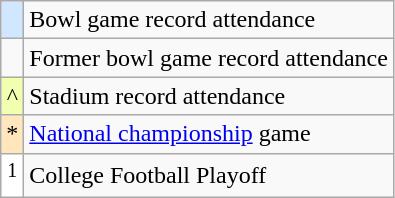<table class="wikitable">
<tr>
<td style="text-align:center; background:#d0e7ff;"></td>
<td>Bowl game record attendance</td>
</tr>
<tr>
<td style="text-align:center; style="background:#e3e3e3;"></td>
<td>Former bowl game record attendance</td>
</tr>
<tr>
<td style="text-align:center; background:#f1ffb1;">^</td>
<td>Stadium record attendance</td>
</tr>
<tr>
<td style="text-align:center; background:#ffe6bd;">*</td>
<td><a href='#'>National championship</a> game</td>
</tr>
<tr>
<td style="text-align:center; background:#ffffff;"><sup>1</sup></td>
<td>College Football Playoff</td>
</tr>
</table>
